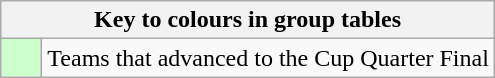<table class="wikitable" style="text-align: center;">
<tr>
<th colspan=2>Key to colours in group tables</th>
</tr>
<tr>
<td style="background:#cfc; width:20px;"></td>
<td align=left>Teams that advanced to the Cup Quarter Final</td>
</tr>
</table>
